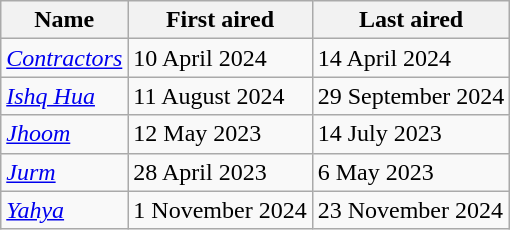<table class="wikitable">
<tr>
<th>Name</th>
<th>First aired</th>
<th>Last aired</th>
</tr>
<tr>
<td><em><a href='#'>Contractors</a></em></td>
<td>10 April 2024</td>
<td>14 April 2024</td>
</tr>
<tr>
<td><em><a href='#'>Ishq Hua</a></em></td>
<td>11 August 2024</td>
<td>29 September 2024</td>
</tr>
<tr>
<td><em><a href='#'>Jhoom</a></em></td>
<td>12 May 2023</td>
<td>14 July 2023</td>
</tr>
<tr>
<td><em><a href='#'>Jurm</a></em></td>
<td>28 April 2023</td>
<td>6 May 2023</td>
</tr>
<tr>
<td><em><a href='#'>Yahya</a></em></td>
<td>1 November 2024</td>
<td>23 November 2024</td>
</tr>
</table>
